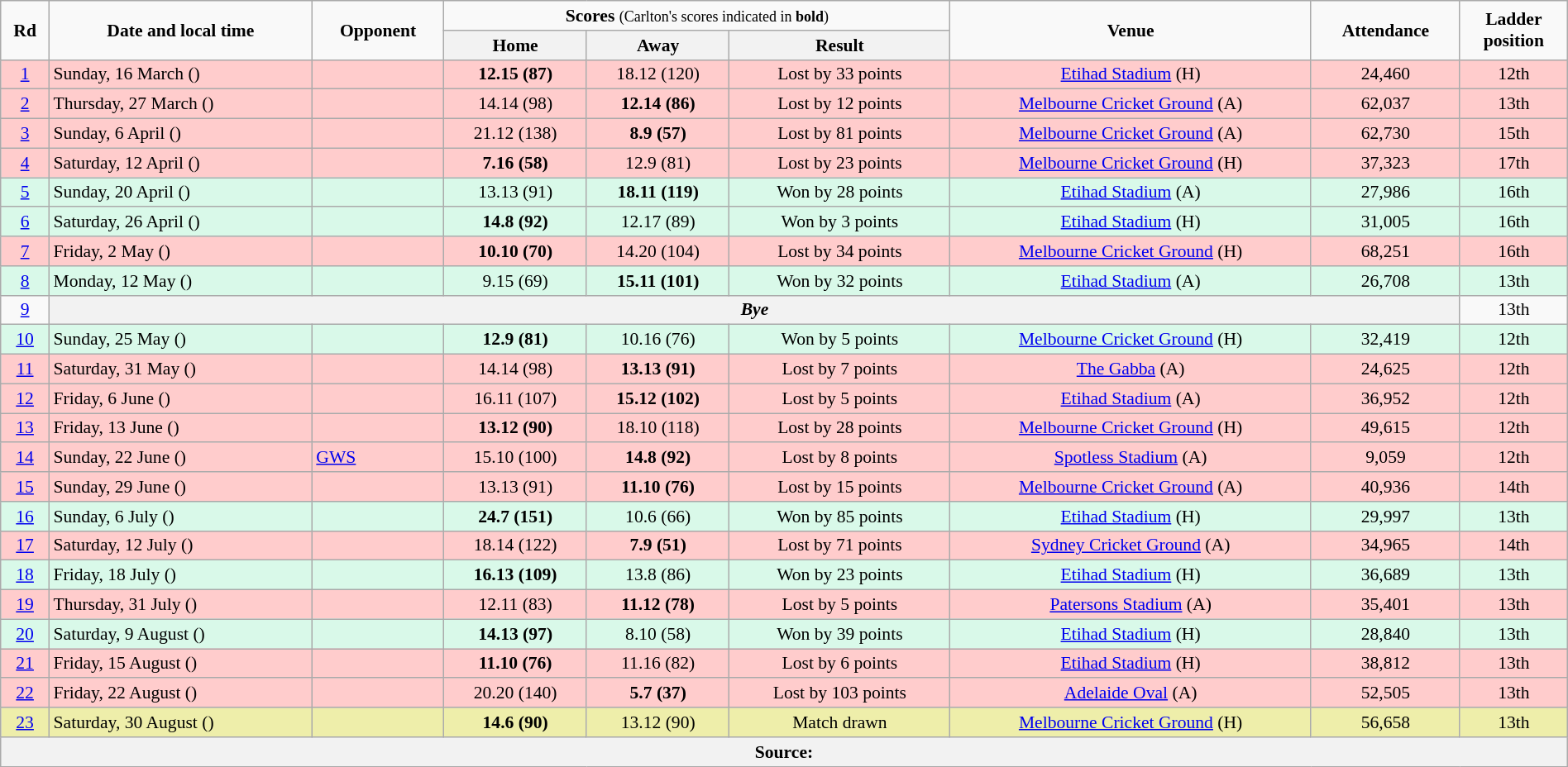<table class="wikitable" style="font-size:90%; text-align:center; width: 100%; margin-left: auto; margin-right: auto;">
<tr>
<td rowspan=2><strong>Rd</strong></td>
<td rowspan=2><strong>Date and local time</strong></td>
<td rowspan=2><strong>Opponent</strong></td>
<td colspan=3><strong>Scores</strong> <small>(Carlton's scores indicated in <strong>bold</strong>)</small></td>
<td rowspan=2><strong>Venue</strong></td>
<td rowspan=2><strong>Attendance</strong></td>
<td rowspan=2><strong>Ladder<br>position</strong></td>
</tr>
<tr>
<th>Home</th>
<th>Away</th>
<th>Result</th>
</tr>
<tr style="background:#fcc;">
<td><a href='#'>1</a></td>
<td align=left>Sunday, 16 March ()</td>
<td align=left></td>
<td><strong>12.15 (87)</strong></td>
<td>18.12 (120)</td>
<td>Lost by 33 points</td>
<td><a href='#'>Etihad Stadium</a> (H)</td>
<td>24,460</td>
<td>12th</td>
</tr>
<tr style="background:#fcc;">
<td><a href='#'>2</a></td>
<td align=left>Thursday, 27 March ()</td>
<td align=left></td>
<td>14.14 (98)</td>
<td><strong>12.14 (86)</strong></td>
<td>Lost by 12 points</td>
<td><a href='#'>Melbourne Cricket Ground</a> (A)</td>
<td>62,037</td>
<td>13th</td>
</tr>
<tr style="background:#fcc;">
<td><a href='#'>3</a></td>
<td align=left>Sunday, 6 April ()</td>
<td align=left></td>
<td>21.12 (138)</td>
<td><strong>8.9 (57)</strong></td>
<td>Lost by 81 points</td>
<td><a href='#'>Melbourne Cricket Ground</a> (A)</td>
<td>62,730</td>
<td>15th</td>
</tr>
<tr style="background:#fcc;">
<td><a href='#'>4</a></td>
<td align=left>Saturday, 12 April ()</td>
<td align=left></td>
<td><strong>7.16 (58)</strong></td>
<td>12.9 (81)</td>
<td>Lost by 23 points</td>
<td><a href='#'>Melbourne Cricket Ground</a> (H)</td>
<td>37,323</td>
<td>17th</td>
</tr>
<tr style="background:#d9f9e9;">
<td><a href='#'>5</a></td>
<td align=left>Sunday, 20 April ()</td>
<td align=left></td>
<td>13.13 (91)</td>
<td><strong>18.11 (119)</strong></td>
<td>Won by 28 points</td>
<td><a href='#'>Etihad Stadium</a> (A)</td>
<td>27,986</td>
<td>16th</td>
</tr>
<tr style="background:#d9f9e9;">
<td><a href='#'>6</a></td>
<td align=left>Saturday, 26 April ()</td>
<td align=left></td>
<td><strong>14.8 (92)</strong></td>
<td>12.17 (89)</td>
<td>Won by 3 points</td>
<td><a href='#'>Etihad Stadium</a> (H)</td>
<td>31,005</td>
<td>16th</td>
</tr>
<tr style="background:#fcc;">
<td><a href='#'>7</a></td>
<td align=left>Friday, 2 May ()</td>
<td align=left></td>
<td><strong>10.10 (70)</strong></td>
<td>14.20 (104)</td>
<td>Lost by 34 points</td>
<td><a href='#'>Melbourne Cricket Ground</a> (H)</td>
<td>68,251</td>
<td>16th</td>
</tr>
<tr style="background:#d9f9e9;">
<td><a href='#'>8</a></td>
<td align=left>Monday, 12 May ()</td>
<td align=left></td>
<td>9.15 (69)</td>
<td><strong>15.11 (101)</strong></td>
<td>Won by 32 points</td>
<td><a href='#'>Etihad Stadium</a> (A)</td>
<td>26,708</td>
<td>13th</td>
</tr>
<tr>
<td><a href='#'>9</a></td>
<th colspan=7><span><em>Bye</em></span></th>
<td>13th</td>
</tr>
<tr style="background:#d9f9e9;">
<td><a href='#'>10</a></td>
<td align=left>Sunday, 25 May ()</td>
<td align=left></td>
<td><strong>12.9 (81)</strong></td>
<td>10.16 (76)</td>
<td>Won by 5 points</td>
<td><a href='#'>Melbourne Cricket Ground</a> (H)</td>
<td>32,419</td>
<td>12th</td>
</tr>
<tr style="background:#fcc;">
<td><a href='#'>11</a></td>
<td align=left>Saturday, 31 May ()</td>
<td align=left></td>
<td>14.14 (98)</td>
<td><strong>13.13 (91)</strong></td>
<td>Lost by 7 points</td>
<td><a href='#'>The Gabba</a> (A)</td>
<td>24,625</td>
<td>12th</td>
</tr>
<tr style="background:#fcc;">
<td><a href='#'>12</a></td>
<td align=left>Friday, 6 June ()</td>
<td align=left></td>
<td>16.11 (107)</td>
<td><strong>15.12 (102)</strong></td>
<td>Lost by 5 points</td>
<td><a href='#'>Etihad Stadium</a> (A)</td>
<td>36,952</td>
<td>12th</td>
</tr>
<tr style="background:#fcc;">
<td><a href='#'>13</a></td>
<td align=left>Friday, 13 June ()</td>
<td align=left></td>
<td><strong>13.12 (90)</strong></td>
<td>18.10 (118)</td>
<td>Lost by 28 points</td>
<td><a href='#'>Melbourne Cricket Ground</a> (H)</td>
<td>49,615</td>
<td>12th</td>
</tr>
<tr style="background:#fcc;">
<td><a href='#'>14</a></td>
<td align=left>Sunday, 22 June ()</td>
<td align=left><a href='#'>GWS</a></td>
<td>15.10 (100)</td>
<td><strong>14.8 (92)</strong></td>
<td>Lost by 8 points</td>
<td><a href='#'>Spotless Stadium</a> (A)</td>
<td>9,059</td>
<td>12th</td>
</tr>
<tr style="background:#fcc;">
<td><a href='#'>15</a></td>
<td align=left>Sunday, 29 June ()</td>
<td align=left></td>
<td>13.13 (91)</td>
<td><strong>11.10 (76)</strong></td>
<td>Lost by 15 points</td>
<td><a href='#'>Melbourne Cricket Ground</a> (A)</td>
<td>40,936</td>
<td>14th</td>
</tr>
<tr style="background:#d9f9e9;">
<td><a href='#'>16</a></td>
<td align=left>Sunday, 6 July ()</td>
<td align=left></td>
<td><strong>24.7 (151)</strong></td>
<td>10.6 (66)</td>
<td>Won by 85 points</td>
<td><a href='#'>Etihad Stadium</a> (H)</td>
<td>29,997</td>
<td>13th</td>
</tr>
<tr style="background:#fcc;">
<td><a href='#'>17</a></td>
<td align=left>Saturday, 12 July ()</td>
<td align=left></td>
<td>18.14 (122)</td>
<td><strong>7.9 (51)</strong></td>
<td>Lost by 71 points</td>
<td><a href='#'>Sydney Cricket Ground</a> (A)</td>
<td>34,965</td>
<td>14th</td>
</tr>
<tr style="background:#d9f9e9;">
<td><a href='#'>18</a></td>
<td align=left>Friday, 18 July ()</td>
<td align=left></td>
<td><strong>16.13 (109)</strong></td>
<td>13.8 (86)</td>
<td>Won by 23 points</td>
<td><a href='#'>Etihad Stadium</a> (H)</td>
<td>36,689</td>
<td>13th</td>
</tr>
<tr style="background:#fcc;">
<td><a href='#'>19</a></td>
<td align=left>Thursday, 31 July ()</td>
<td align=left></td>
<td>12.11 (83)</td>
<td><strong>11.12 (78)</strong></td>
<td>Lost by 5 points</td>
<td><a href='#'>Patersons Stadium</a> (A)</td>
<td>35,401</td>
<td>13th</td>
</tr>
<tr style="background:#d9f9e9;">
<td><a href='#'>20</a></td>
<td align=left>Saturday, 9 August ()</td>
<td align=left></td>
<td><strong>14.13 (97)</strong></td>
<td>8.10 (58)</td>
<td>Won by 39 points</td>
<td><a href='#'>Etihad Stadium</a> (H)</td>
<td>28,840</td>
<td>13th</td>
</tr>
<tr style="background:#fcc;">
<td><a href='#'>21</a></td>
<td align=left>Friday, 15 August ()</td>
<td align=left></td>
<td><strong>11.10 (76)</strong></td>
<td>11.16 (82)</td>
<td>Lost by 6 points</td>
<td><a href='#'>Etihad Stadium</a> (H)</td>
<td>38,812</td>
<td>13th</td>
</tr>
<tr style="background:#fcc;">
<td><a href='#'>22</a></td>
<td align=left>Friday, 22 August ()</td>
<td align=left></td>
<td>20.20 (140)</td>
<td><strong>5.7 (37)</strong></td>
<td>Lost by 103 points</td>
<td><a href='#'>Adelaide Oval</a> (A)</td>
<td>52,505</td>
<td>13th</td>
</tr>
<tr style="background:#eea;">
<td><a href='#'>23</a></td>
<td align=left>Saturday, 30 August ()</td>
<td align=left></td>
<td><strong>14.6 (90)</strong></td>
<td>13.12 (90)</td>
<td>Match drawn</td>
<td><a href='#'>Melbourne Cricket Ground</a> (H)</td>
<td>56,658</td>
<td>13th</td>
</tr>
<tr>
<th colspan=9>Source:</th>
</tr>
</table>
